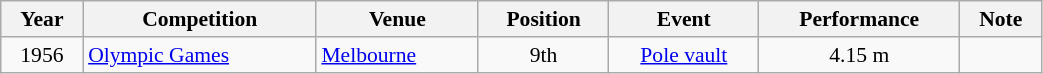<table class="wikitable" width=55% style="font-size:90%; text-align:center;">
<tr>
<th>Year</th>
<th>Competition</th>
<th>Venue</th>
<th>Position</th>
<th>Event</th>
<th>Performance</th>
<th>Note</th>
</tr>
<tr>
<td rowspan=1>1956</td>
<td rowspan=1 align=left><a href='#'>Olympic Games</a></td>
<td rowspan=1 align=left> <a href='#'>Melbourne</a></td>
<td>9th</td>
<td><a href='#'>Pole vault</a></td>
<td>4.15 m</td>
<td></td>
</tr>
</table>
